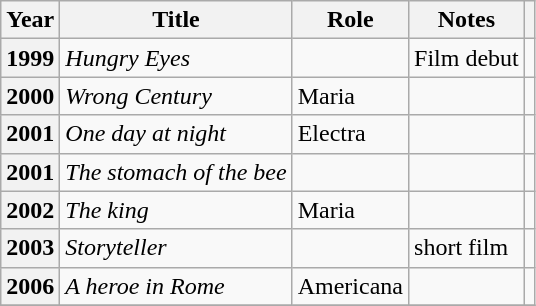<table class="wikitable plainrowheaders sortable" style="margin-right: 0;">
<tr>
<th scope="col">Year</th>
<th scope="col">Title</th>
<th scope="col">Role</th>
<th scope="col" class="unsortable">Notes</th>
<th scope="col" class="unsortable"></th>
</tr>
<tr>
<th scope="row">1999</th>
<td><em>Hungry Eyes</em></td>
<td></td>
<td>Film debut</td>
<td></td>
</tr>
<tr>
<th scope="row">2000</th>
<td><em>Wrong Century</em></td>
<td>Maria</td>
<td></td>
<td></td>
</tr>
<tr>
<th scope="row">2001</th>
<td><em>One day at night</em></td>
<td>Electra</td>
<td></td>
</tr>
<tr>
<th scope="row">2001</th>
<td><em>The stomach of the bee</em></td>
<td></td>
<td></td>
<td></td>
</tr>
<tr>
<th scope="row">2002</th>
<td><em>The king</em></td>
<td>Maria</td>
<td></td>
<td></td>
</tr>
<tr>
<th scope="row">2003</th>
<td><em>Storyteller</em></td>
<td></td>
<td>short film</td>
<td></td>
</tr>
<tr>
<th scope="row">2006</th>
<td><em>A heroe in Rome</em></td>
<td>Americana</td>
<td></td>
<td></td>
</tr>
<tr>
</tr>
</table>
